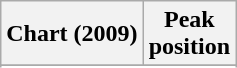<table class="wikitable sortable plainrowheaders" style="text-align:center">
<tr>
<th scope="col">Chart (2009)</th>
<th scope="col">Peak<br>position</th>
</tr>
<tr>
</tr>
<tr>
</tr>
<tr>
</tr>
<tr>
</tr>
</table>
